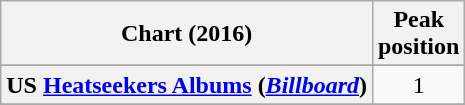<table class="wikitable sortable plainrowheaders" style="text-align:center">
<tr>
<th scope="col">Chart (2016)</th>
<th scope="col">Peak<br> position</th>
</tr>
<tr>
</tr>
<tr>
<th scope="row">US <a href='#'>Heatseekers Albums</a> (<a href='#'><em>Billboard</em></a>)</th>
<td align="center">1</td>
</tr>
<tr>
</tr>
<tr>
</tr>
</table>
